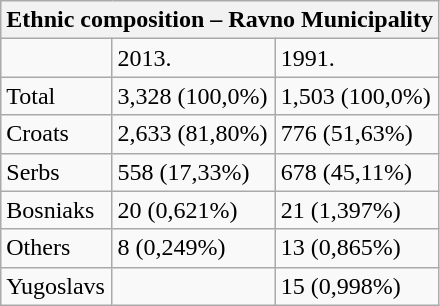<table class="wikitable">
<tr>
<th colspan="8">Ethnic composition – Ravno Municipality</th>
</tr>
<tr>
<td></td>
<td>2013.</td>
<td>1991.</td>
</tr>
<tr>
<td>Total</td>
<td>3,328 (100,0%)</td>
<td>1,503 (100,0%)</td>
</tr>
<tr>
<td>Croats</td>
<td>2,633 (81,80%)</td>
<td>776 (51,63%)</td>
</tr>
<tr>
<td>Serbs</td>
<td>558 (17,33%)</td>
<td>678 (45,11%)</td>
</tr>
<tr>
<td>Bosniaks</td>
<td>20 (0,621%)</td>
<td>21 (1,397%)</td>
</tr>
<tr>
<td>Others</td>
<td>8 (0,249%)</td>
<td>13 (0,865%)</td>
</tr>
<tr>
<td>Yugoslavs</td>
<td></td>
<td>15 (0,998%)</td>
</tr>
</table>
